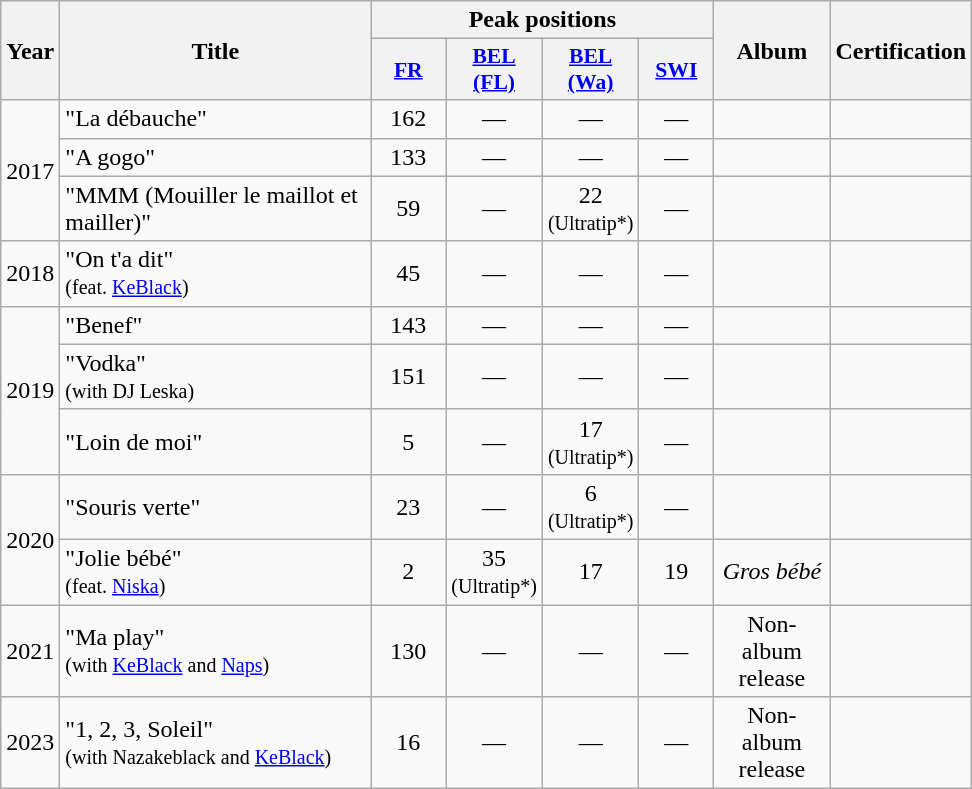<table class="wikitable">
<tr>
<th rowspan="2" style="text-align:center; width:10px;">Year</th>
<th rowspan="2" style="text-align:center; width:200px;">Title</th>
<th colspan="4" style="text-align:center; width:20px;">Peak positions</th>
<th rowspan="2" style="text-align:center; width:70px;">Album</th>
<th rowspan="2" style="text-align:center; width:70px;">Certification</th>
</tr>
<tr>
<th scope="col" style="width:3em;font-size:90%;"><a href='#'>FR</a><br></th>
<th scope="col" style="width:3em;font-size:90%;"><a href='#'>BEL<br>(FL)</a><br></th>
<th scope="col" style="width:3em;font-size:90%;"><a href='#'>BEL<br>(Wa)</a><br></th>
<th scope="col" style="width:3em;font-size:90%;"><a href='#'>SWI</a><br></th>
</tr>
<tr>
<td style="text-align:center;" rowspan=3>2017</td>
<td>"La débauche"</td>
<td style="text-align:center;">162</td>
<td style="text-align:center;">—</td>
<td style="text-align:center;">—</td>
<td style="text-align:center;">—</td>
<td style="text-align:center;"></td>
<td></td>
</tr>
<tr>
<td>"A gogo"</td>
<td style="text-align:center;">133</td>
<td style="text-align:center;">—</td>
<td style="text-align:center;">—</td>
<td style="text-align:center;">—</td>
<td style="text-align:center;"></td>
<td></td>
</tr>
<tr>
<td>"MMM (Mouiller le maillot et mailler)"</td>
<td style="text-align:center;">59</td>
<td style="text-align:center;">—</td>
<td style="text-align:center;">22<br><small>(Ultratip*)</small></td>
<td style="text-align:center;">—</td>
<td style="text-align:center;"></td>
<td></td>
</tr>
<tr>
<td style="text-align:center;">2018</td>
<td>"On t'a dit" <br><small>(feat. <a href='#'>KeBlack</a>)</small></td>
<td style="text-align:center;">45</td>
<td style="text-align:center;">—</td>
<td style="text-align:center;">—</td>
<td style="text-align:center;">—</td>
<td style="text-align:center;"></td>
<td></td>
</tr>
<tr>
<td style="text-align:center;" rowspan="3">2019</td>
<td>"Benef"</td>
<td style="text-align:center;">143</td>
<td style="text-align:center;">—</td>
<td style="text-align:center;">—</td>
<td style="text-align:center;">—</td>
<td style="text-align:center;"></td>
<td></td>
</tr>
<tr>
<td>"Vodka"<br><small>(with DJ Leska)</small></td>
<td style="text-align:center;">151</td>
<td style="text-align:center;">—</td>
<td style="text-align:center;">—</td>
<td style="text-align:center;">—</td>
<td style="text-align:center;"></td>
<td></td>
</tr>
<tr>
<td>"Loin de moi"</td>
<td style="text-align:center;">5</td>
<td style="text-align:center;">—</td>
<td style="text-align:center;">17<br><small>(Ultratip*)</small></td>
<td style="text-align:center;">—</td>
<td style="text-align:center;"></td>
<td></td>
</tr>
<tr>
<td style="text-align:center;" rowspan=2>2020</td>
<td>"Souris verte"</td>
<td style="text-align:center;">23</td>
<td style="text-align:center;">—</td>
<td style="text-align:center;">6<br><small>(Ultratip*)</small></td>
<td style="text-align:center;">—</td>
<td style="text-align:center;"></td>
<td></td>
</tr>
<tr>
<td>"Jolie bébé"<br><small>(feat. <a href='#'>Niska</a>)</small></td>
<td style="text-align:center;">2</td>
<td style="text-align:center;">35<br><small>(Ultratip*)</small></td>
<td style="text-align:center;">17</td>
<td style="text-align:center;">19</td>
<td style="text-align:center;"><em>Gros bébé</em></td>
<td></td>
</tr>
<tr>
<td style="text-align:center;">2021</td>
<td>"Ma play"<br><small>(with <a href='#'>KeBlack</a> and <a href='#'>Naps</a>)</small></td>
<td style="text-align:center;">130</td>
<td style="text-align:center;">—</td>
<td style="text-align:center;">—</td>
<td style="text-align:center;">—</td>
<td style="text-align:center;">Non-album release</td>
<td></td>
</tr>
<tr>
<td style="text-align:center;">2023</td>
<td>"1, 2, 3, Soleil"<br><small>(with Nazakeblack and <a href='#'>KeBlack</a>)</small></td>
<td style="text-align:center;">16</td>
<td style="text-align:center;">—</td>
<td style="text-align:center;">—</td>
<td style="text-align:center;">—</td>
<td style="text-align:center;">Non-album release</td>
</tr>
</table>
